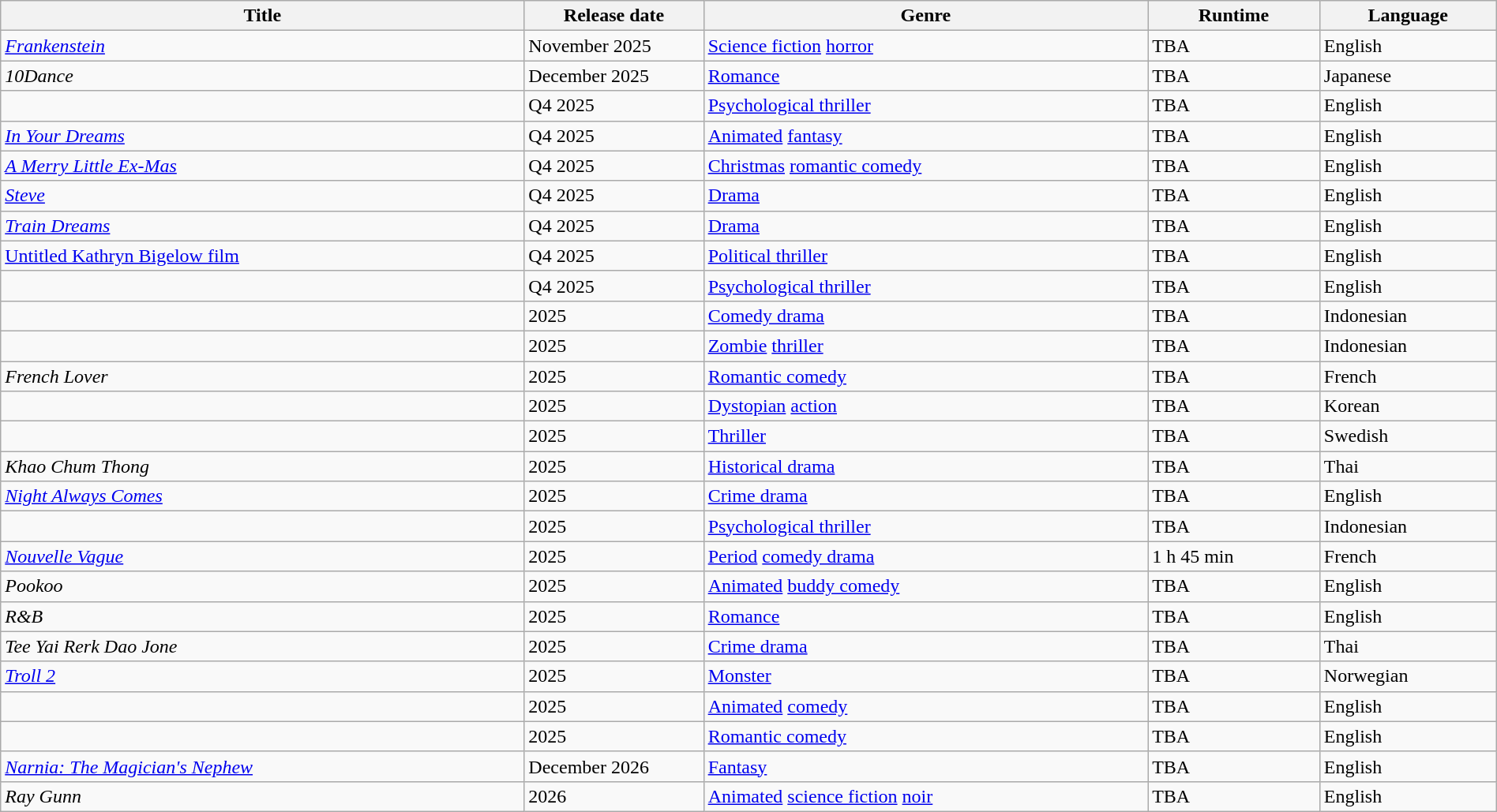<table class="wikitable sortable" style="width:100%">
<tr>
<th style="width:35%;">Title</th>
<th scope="col" style="width:12%;">Release date</th>
<th>Genre</th>
<th>Runtime</th>
<th>Language</th>
</tr>
<tr>
<td><em><a href='#'>Frankenstein</a></em></td>
<td>November 2025</td>
<td><a href='#'>Science fiction</a> <a href='#'>horror</a></td>
<td>TBA</td>
<td>English</td>
</tr>
<tr>
<td><em>10Dance</em></td>
<td>December 2025</td>
<td><a href='#'>Romance</a></td>
<td>TBA</td>
<td>Japanese</td>
</tr>
<tr>
<td><em></em></td>
<td>Q4 2025</td>
<td><a href='#'>Psychological thriller</a></td>
<td>TBA</td>
<td>English</td>
</tr>
<tr>
<td><em><a href='#'>In Your Dreams</a></em></td>
<td>Q4 2025</td>
<td><a href='#'>Animated</a> <a href='#'>fantasy</a></td>
<td>TBA</td>
<td>English</td>
</tr>
<tr>
<td><em><a href='#'>A Merry Little Ex-Mas</a></em></td>
<td>Q4 2025</td>
<td><a href='#'>Christmas</a> <a href='#'>romantic comedy</a></td>
<td>TBA</td>
<td>English</td>
</tr>
<tr>
<td><em><a href='#'>Steve</a></em></td>
<td>Q4 2025</td>
<td><a href='#'>Drama</a></td>
<td>TBA</td>
<td>English</td>
</tr>
<tr>
<td><em><a href='#'>Train Dreams</a></em></td>
<td>Q4 2025</td>
<td><a href='#'>Drama</a></td>
<td>TBA</td>
<td>English</td>
</tr>
<tr>
<td><a href='#'>Untitled Kathryn Bigelow film</a></td>
<td>Q4 2025</td>
<td><a href='#'>Political thriller</a></td>
<td>TBA</td>
<td>English</td>
</tr>
<tr>
<td><em></em></td>
<td>Q4 2025</td>
<td><a href='#'>Psychological thriller</a></td>
<td>TBA</td>
<td>English</td>
</tr>
<tr>
<td><em></em></td>
<td>2025</td>
<td><a href='#'>Comedy drama</a></td>
<td>TBA</td>
<td>Indonesian</td>
</tr>
<tr>
<td><em></em></td>
<td>2025</td>
<td><a href='#'>Zombie</a> <a href='#'>thriller</a></td>
<td>TBA</td>
<td>Indonesian</td>
</tr>
<tr>
<td><em>French Lover</em></td>
<td>2025</td>
<td><a href='#'>Romantic comedy</a></td>
<td>TBA</td>
<td>French</td>
</tr>
<tr>
<td><em></em></td>
<td>2025</td>
<td><a href='#'>Dystopian</a> <a href='#'>action</a></td>
<td>TBA</td>
<td>Korean</td>
</tr>
<tr>
<td><em></em></td>
<td>2025</td>
<td><a href='#'>Thriller</a></td>
<td>TBA</td>
<td>Swedish</td>
</tr>
<tr>
<td><em>Khao Chum Thong</em></td>
<td>2025</td>
<td><a href='#'>Historical drama</a></td>
<td>TBA</td>
<td>Thai</td>
</tr>
<tr>
<td><em><a href='#'>Night Always Comes</a></em></td>
<td>2025</td>
<td><a href='#'>Crime drama</a></td>
<td>TBA</td>
<td>English</td>
</tr>
<tr>
<td><em></em></td>
<td>2025</td>
<td><a href='#'>Psychological thriller</a></td>
<td>TBA</td>
<td>Indonesian</td>
</tr>
<tr>
<td><em><a href='#'>Nouvelle Vague</a></em></td>
<td>2025</td>
<td><a href='#'>Period</a> <a href='#'>comedy drama</a></td>
<td>1 h 45 min</td>
<td>French</td>
</tr>
<tr>
<td><em>Pookoo</em></td>
<td>2025</td>
<td><a href='#'>Animated</a> <a href='#'>buddy comedy</a></td>
<td>TBA</td>
<td>English</td>
</tr>
<tr>
<td><em>R&B</em></td>
<td>2025</td>
<td><a href='#'>Romance</a></td>
<td>TBA</td>
<td>English</td>
</tr>
<tr>
<td><em>Tee Yai Rerk Dao Jone</em></td>
<td>2025</td>
<td><a href='#'>Crime drama</a></td>
<td>TBA</td>
<td>Thai</td>
</tr>
<tr>
<td><em><a href='#'>Troll 2</a></em></td>
<td>2025</td>
<td><a href='#'>Monster</a></td>
<td>TBA</td>
<td>Norwegian</td>
</tr>
<tr>
<td><em></em></td>
<td>2025</td>
<td><a href='#'>Animated</a> <a href='#'>comedy</a></td>
<td>TBA</td>
<td>English</td>
</tr>
<tr>
<td><em></em></td>
<td>2025</td>
<td><a href='#'>Romantic comedy</a></td>
<td>TBA</td>
<td>English</td>
</tr>
<tr>
<td><em><a href='#'>Narnia: The Magician's Nephew</a></em></td>
<td>December 2026</td>
<td><a href='#'>Fantasy</a></td>
<td>TBA</td>
<td>English</td>
</tr>
<tr>
<td><em>Ray Gunn</em></td>
<td>2026</td>
<td><a href='#'>Animated</a> <a href='#'>science fiction</a> <a href='#'>noir</a></td>
<td>TBA</td>
<td>English</td>
</tr>
</table>
